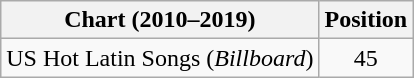<table class="wikitable plainrowheaders">
<tr>
<th scope="col">Chart (2010–2019)</th>
<th scope="col">Position</th>
</tr>
<tr>
<td>US Hot Latin Songs (<em>Billboard</em>)</td>
<td align="center">45</td>
</tr>
</table>
